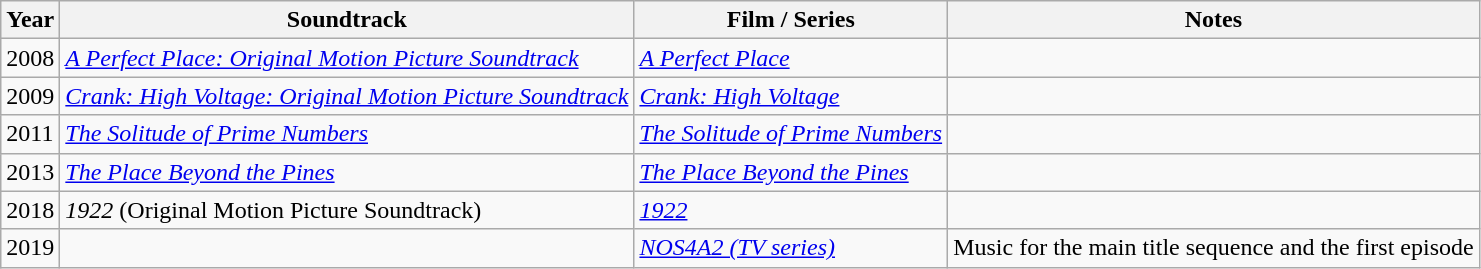<table class="wikitable">
<tr>
<th>Year</th>
<th>Soundtrack</th>
<th>Film / Series</th>
<th>Notes</th>
</tr>
<tr>
<td>2008</td>
<td><em><a href='#'>A Perfect Place: Original Motion Picture Soundtrack</a></em></td>
<td><em><a href='#'>A Perfect Place</a></em></td>
<td></td>
</tr>
<tr>
<td>2009</td>
<td><em><a href='#'>Crank: High Voltage: Original Motion Picture Soundtrack</a></em></td>
<td><em><a href='#'>Crank: High Voltage</a></em></td>
<td></td>
</tr>
<tr>
<td>2011</td>
<td><em><a href='#'>The Solitude of Prime Numbers</a></em></td>
<td><em><a href='#'>The Solitude of Prime Numbers</a></em></td>
<td></td>
</tr>
<tr>
<td>2013</td>
<td><em><a href='#'>The Place Beyond the Pines</a></em></td>
<td><em><a href='#'>The Place Beyond the Pines</a></em></td>
<td></td>
</tr>
<tr>
<td>2018</td>
<td><em>1922</em> (Original Motion Picture Soundtrack)</td>
<td><em><a href='#'>1922</a></em></td>
<td></td>
</tr>
<tr>
<td>2019</td>
<td></td>
<td><em><a href='#'>NOS4A2 (TV series)</a></em></td>
<td>Music for the main title sequence and the first episode</td>
</tr>
</table>
